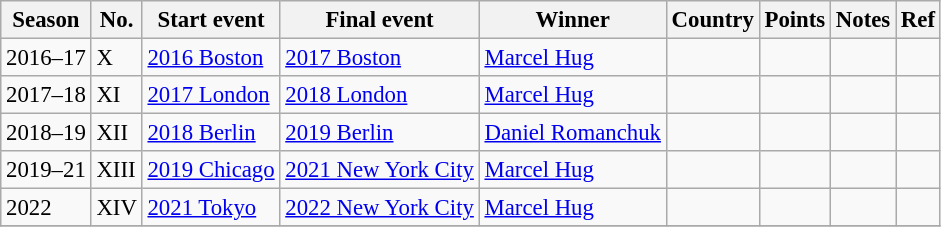<table class="wikitable sortable" style="font-size:95%;">
<tr>
<th>Season</th>
<th>No.</th>
<th>Start event</th>
<th>Final event</th>
<th>Winner</th>
<th>Country</th>
<th>Points</th>
<th>Notes</th>
<th class="unsortable">Ref</th>
</tr>
<tr>
<td>2016–17</td>
<td>X</td>
<td><a href='#'>2016 Boston</a></td>
<td><a href='#'>2017 Boston</a></td>
<td><a href='#'>Marcel Hug</a></td>
<td></td>
<td></td>
<td></td>
<td></td>
</tr>
<tr>
<td>2017–18</td>
<td>XI</td>
<td><a href='#'>2017 London</a></td>
<td><a href='#'>2018 London</a></td>
<td><a href='#'>Marcel Hug</a> </td>
<td></td>
<td></td>
<td></td>
<td></td>
</tr>
<tr>
<td>2018–19</td>
<td>XII</td>
<td><a href='#'>2018 Berlin</a></td>
<td><a href='#'>2019 Berlin</a></td>
<td><a href='#'>Daniel Romanchuk</a></td>
<td></td>
<td></td>
<td></td>
<td></td>
</tr>
<tr>
<td>2019–21</td>
<td>XIII</td>
<td><a href='#'>2019 Chicago</a></td>
<td><a href='#'>2021 New York City</a></td>
<td><a href='#'>Marcel Hug</a> </td>
<td></td>
<td></td>
<td></td>
<td></td>
</tr>
<tr>
<td>2022</td>
<td>XIV</td>
<td><a href='#'>2021 Tokyo</a></td>
<td><a href='#'>2022 New York City</a></td>
<td><a href='#'>Marcel Hug</a> </td>
<td></td>
<td></td>
<td></td>
<td></td>
</tr>
<tr>
</tr>
</table>
